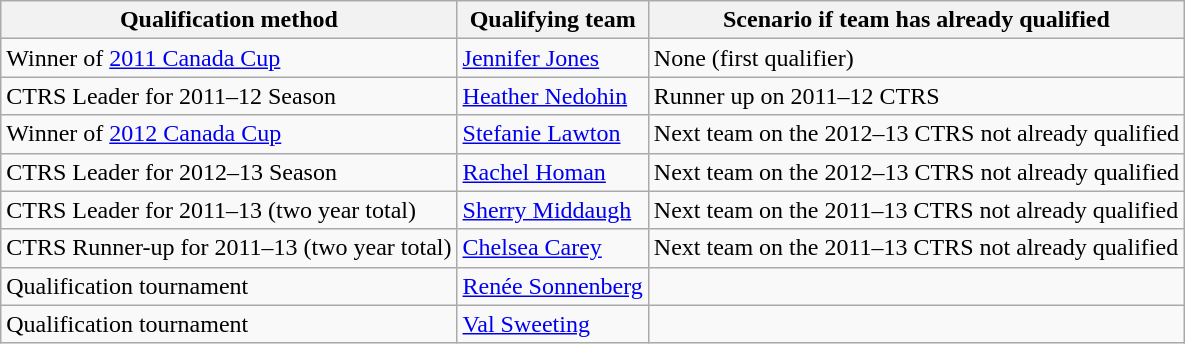<table class="wikitable">
<tr>
<th>Qualification method</th>
<th>Qualifying team</th>
<th>Scenario if team has already qualified</th>
</tr>
<tr>
<td>Winner of <a href='#'>2011 Canada Cup</a></td>
<td><a href='#'>Jennifer Jones</a></td>
<td>None (first qualifier)</td>
</tr>
<tr>
<td>CTRS Leader for 2011–12 Season</td>
<td><a href='#'>Heather Nedohin</a></td>
<td>Runner up on 2011–12 CTRS</td>
</tr>
<tr>
<td>Winner of <a href='#'>2012 Canada Cup</a></td>
<td><a href='#'>Stefanie Lawton</a></td>
<td>Next team on the 2012–13 CTRS not already qualified</td>
</tr>
<tr>
<td>CTRS Leader for 2012–13 Season</td>
<td><a href='#'>Rachel Homan</a></td>
<td>Next team on the 2012–13 CTRS not already qualified</td>
</tr>
<tr>
<td>CTRS Leader for 2011–13 (two year total)</td>
<td><a href='#'>Sherry Middaugh</a></td>
<td>Next team on the 2011–13 CTRS not already qualified</td>
</tr>
<tr>
<td>CTRS Runner-up for 2011–13 (two year total)</td>
<td><a href='#'>Chelsea Carey</a></td>
<td>Next team on the 2011–13 CTRS not already qualified</td>
</tr>
<tr>
<td>Qualification tournament</td>
<td><a href='#'>Renée Sonnenberg</a></td>
<td></td>
</tr>
<tr>
<td>Qualification tournament</td>
<td><a href='#'>Val Sweeting</a></td>
<td></td>
</tr>
</table>
